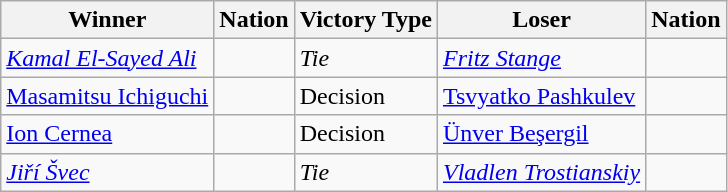<table class="wikitable sortable" style="text-align:left;">
<tr>
<th>Winner</th>
<th>Nation</th>
<th>Victory Type</th>
<th>Loser</th>
<th>Nation</th>
</tr>
<tr style="font-style: italic">
<td><a href='#'>Kamal El-Sayed Ali</a></td>
<td></td>
<td>Tie</td>
<td><a href='#'>Fritz Stange</a></td>
<td></td>
</tr>
<tr>
<td><a href='#'>Masamitsu Ichiguchi</a></td>
<td></td>
<td>Decision</td>
<td><a href='#'>Tsvyatko Pashkulev</a></td>
<td></td>
</tr>
<tr>
<td><a href='#'>Ion Cernea</a></td>
<td></td>
<td>Decision</td>
<td><a href='#'>Ünver Beşergil</a></td>
<td></td>
</tr>
<tr style="font-style: italic">
<td><a href='#'>Jiří Švec</a></td>
<td></td>
<td>Tie</td>
<td><a href='#'>Vladlen Trostianskiy</a></td>
<td></td>
</tr>
</table>
